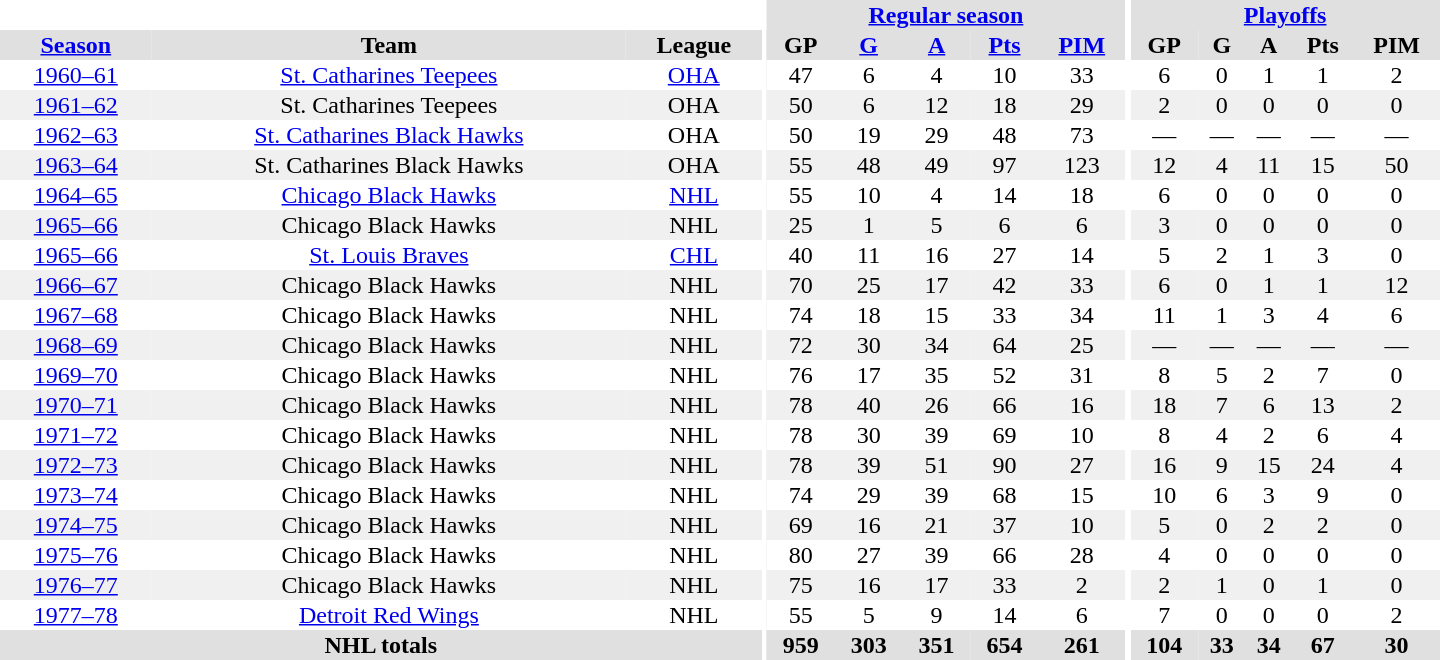<table border="0" cellpadding="1" cellspacing="0" style="text-align:center; width:60em">
<tr bgcolor="#e0e0e0">
<th colspan="3" bgcolor="#ffffff"></th>
<th rowspan="100" bgcolor="#ffffff"></th>
<th colspan="5"><a href='#'>Regular season</a></th>
<th rowspan="100" bgcolor="#ffffff"></th>
<th colspan="5"><a href='#'>Playoffs</a></th>
</tr>
<tr bgcolor="#e0e0e0">
<th><a href='#'>Season</a></th>
<th>Team</th>
<th>League</th>
<th>GP</th>
<th><a href='#'>G</a></th>
<th><a href='#'>A</a></th>
<th><a href='#'>Pts</a></th>
<th><a href='#'>PIM</a></th>
<th>GP</th>
<th>G</th>
<th>A</th>
<th>Pts</th>
<th>PIM</th>
</tr>
<tr>
<td><a href='#'>1960–61</a></td>
<td><a href='#'>St. Catharines Teepees</a></td>
<td><a href='#'>OHA</a></td>
<td>47</td>
<td>6</td>
<td>4</td>
<td>10</td>
<td>33</td>
<td>6</td>
<td>0</td>
<td>1</td>
<td>1</td>
<td>2</td>
</tr>
<tr bgcolor="#f0f0f0">
<td><a href='#'>1961–62</a></td>
<td>St. Catharines Teepees</td>
<td>OHA</td>
<td>50</td>
<td>6</td>
<td>12</td>
<td>18</td>
<td>29</td>
<td>2</td>
<td>0</td>
<td>0</td>
<td>0</td>
<td>0</td>
</tr>
<tr>
<td><a href='#'>1962–63</a></td>
<td><a href='#'>St. Catharines Black Hawks</a></td>
<td>OHA</td>
<td>50</td>
<td>19</td>
<td>29</td>
<td>48</td>
<td>73</td>
<td>—</td>
<td>—</td>
<td>—</td>
<td>—</td>
<td>—</td>
</tr>
<tr bgcolor="#f0f0f0">
<td><a href='#'>1963–64</a></td>
<td>St. Catharines Black Hawks</td>
<td>OHA</td>
<td>55</td>
<td>48</td>
<td>49</td>
<td>97</td>
<td>123</td>
<td>12</td>
<td>4</td>
<td>11</td>
<td>15</td>
<td>50</td>
</tr>
<tr>
<td><a href='#'>1964–65</a></td>
<td><a href='#'>Chicago Black Hawks</a></td>
<td><a href='#'>NHL</a></td>
<td>55</td>
<td>10</td>
<td>4</td>
<td>14</td>
<td>18</td>
<td>6</td>
<td>0</td>
<td>0</td>
<td>0</td>
<td>0</td>
</tr>
<tr bgcolor="#f0f0f0">
<td><a href='#'>1965–66</a></td>
<td>Chicago Black Hawks</td>
<td>NHL</td>
<td>25</td>
<td>1</td>
<td>5</td>
<td>6</td>
<td>6</td>
<td>3</td>
<td>0</td>
<td>0</td>
<td>0</td>
<td>0</td>
</tr>
<tr>
<td><a href='#'>1965–66</a></td>
<td><a href='#'>St. Louis Braves</a></td>
<td><a href='#'>CHL</a></td>
<td>40</td>
<td>11</td>
<td>16</td>
<td>27</td>
<td>14</td>
<td>5</td>
<td>2</td>
<td>1</td>
<td>3</td>
<td>0</td>
</tr>
<tr bgcolor="#f0f0f0">
<td><a href='#'>1966–67</a></td>
<td>Chicago Black Hawks</td>
<td>NHL</td>
<td>70</td>
<td>25</td>
<td>17</td>
<td>42</td>
<td>33</td>
<td>6</td>
<td>0</td>
<td>1</td>
<td>1</td>
<td>12</td>
</tr>
<tr>
<td><a href='#'>1967–68</a></td>
<td>Chicago Black Hawks</td>
<td>NHL</td>
<td>74</td>
<td>18</td>
<td>15</td>
<td>33</td>
<td>34</td>
<td>11</td>
<td>1</td>
<td>3</td>
<td>4</td>
<td>6</td>
</tr>
<tr bgcolor="#f0f0f0">
<td><a href='#'>1968–69</a></td>
<td>Chicago Black Hawks</td>
<td>NHL</td>
<td>72</td>
<td>30</td>
<td>34</td>
<td>64</td>
<td>25</td>
<td>—</td>
<td>—</td>
<td>—</td>
<td>—</td>
<td>—</td>
</tr>
<tr>
<td><a href='#'>1969–70</a></td>
<td>Chicago Black Hawks</td>
<td>NHL</td>
<td>76</td>
<td>17</td>
<td>35</td>
<td>52</td>
<td>31</td>
<td>8</td>
<td>5</td>
<td>2</td>
<td>7</td>
<td>0</td>
</tr>
<tr bgcolor="#f0f0f0">
<td><a href='#'>1970–71</a></td>
<td>Chicago Black Hawks</td>
<td>NHL</td>
<td>78</td>
<td>40</td>
<td>26</td>
<td>66</td>
<td>16</td>
<td>18</td>
<td>7</td>
<td>6</td>
<td>13</td>
<td>2</td>
</tr>
<tr>
<td><a href='#'>1971–72</a></td>
<td>Chicago Black Hawks</td>
<td>NHL</td>
<td>78</td>
<td>30</td>
<td>39</td>
<td>69</td>
<td>10</td>
<td>8</td>
<td>4</td>
<td>2</td>
<td>6</td>
<td>4</td>
</tr>
<tr bgcolor="#f0f0f0">
<td><a href='#'>1972–73</a></td>
<td>Chicago Black Hawks</td>
<td>NHL</td>
<td>78</td>
<td>39</td>
<td>51</td>
<td>90</td>
<td>27</td>
<td>16</td>
<td>9</td>
<td>15</td>
<td>24</td>
<td>4</td>
</tr>
<tr>
<td><a href='#'>1973–74</a></td>
<td>Chicago Black Hawks</td>
<td>NHL</td>
<td>74</td>
<td>29</td>
<td>39</td>
<td>68</td>
<td>15</td>
<td>10</td>
<td>6</td>
<td>3</td>
<td>9</td>
<td>0</td>
</tr>
<tr bgcolor="#f0f0f0">
<td><a href='#'>1974–75</a></td>
<td>Chicago Black Hawks</td>
<td>NHL</td>
<td>69</td>
<td>16</td>
<td>21</td>
<td>37</td>
<td>10</td>
<td>5</td>
<td>0</td>
<td>2</td>
<td>2</td>
<td>0</td>
</tr>
<tr>
<td><a href='#'>1975–76</a></td>
<td>Chicago Black Hawks</td>
<td>NHL</td>
<td>80</td>
<td>27</td>
<td>39</td>
<td>66</td>
<td>28</td>
<td>4</td>
<td>0</td>
<td>0</td>
<td>0</td>
<td>0</td>
</tr>
<tr bgcolor="#f0f0f0">
<td><a href='#'>1976–77</a></td>
<td>Chicago Black Hawks</td>
<td>NHL</td>
<td>75</td>
<td>16</td>
<td>17</td>
<td>33</td>
<td>2</td>
<td>2</td>
<td>1</td>
<td>0</td>
<td>1</td>
<td>0</td>
</tr>
<tr>
<td><a href='#'>1977–78</a></td>
<td><a href='#'>Detroit Red Wings</a></td>
<td>NHL</td>
<td>55</td>
<td>5</td>
<td>9</td>
<td>14</td>
<td>6</td>
<td>7</td>
<td>0</td>
<td>0</td>
<td>0</td>
<td>2</td>
</tr>
<tr bgcolor="#e0e0e0">
<th colspan="3">NHL totals</th>
<th>959</th>
<th>303</th>
<th>351</th>
<th>654</th>
<th>261</th>
<th>104</th>
<th>33</th>
<th>34</th>
<th>67</th>
<th>30</th>
</tr>
</table>
